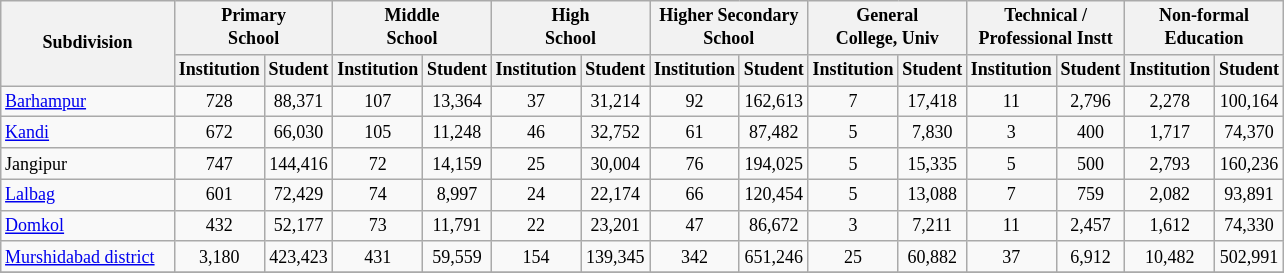<table class="wikitable" style="text-align:center;font-size: 9pt">
<tr>
<th width="110" rowspan="2">Subdivision</th>
<th colspan="2">Primary<br>School</th>
<th colspan="2">Middle<br>School</th>
<th colspan="2">High<br>School</th>
<th colspan="2">Higher Secondary<br>School</th>
<th colspan="2">General<br>College, Univ</th>
<th colspan="2">Technical /<br>Professional Instt</th>
<th colspan="2">Non-formal<br>Education</th>
</tr>
<tr>
<th width="30">Institution</th>
<th width="30">Student</th>
<th width="30">Institution</th>
<th width="30">Student</th>
<th width="30">Institution</th>
<th width="30">Student</th>
<th width="30">Institution</th>
<th width="30">Student</th>
<th width="30">Institution</th>
<th width="30">Student</th>
<th width="30">Institution</th>
<th width="30">Student</th>
<th width="30">Institution</th>
<th width="30">Student<br></th>
</tr>
<tr>
<td align=left><a href='#'>Barhampur</a></td>
<td align="center">728</td>
<td align="center">88,371</td>
<td align="center">107</td>
<td align="center">13,364</td>
<td align="center">37</td>
<td align="center">31,214</td>
<td align="center">92</td>
<td align="center">162,613</td>
<td align="center">7</td>
<td align="center">17,418</td>
<td align="center">11</td>
<td align="center">2,796</td>
<td align="center">2,278</td>
<td align="center">100,164</td>
</tr>
<tr>
<td align=left><a href='#'>Kandi</a></td>
<td align="center">672</td>
<td align="center">66,030</td>
<td align="center">105</td>
<td align="center">11,248</td>
<td align="center">46</td>
<td align="center">32,752</td>
<td align="center">61</td>
<td align="center">87,482</td>
<td align="center">5</td>
<td align="center">7,830</td>
<td align="center">3</td>
<td align="center">400</td>
<td align="center">1,717</td>
<td align="center">74,370</td>
</tr>
<tr>
<td align=left>Jangipur</td>
<td align="center">747</td>
<td align="center">144,416</td>
<td align="center">72</td>
<td align="center">14,159</td>
<td align="center">25</td>
<td align="center">30,004</td>
<td align="center">76</td>
<td align="center">194,025</td>
<td align="center">5</td>
<td align="center">15,335</td>
<td align="center">5</td>
<td align="center">500</td>
<td align="center">2,793</td>
<td align="center">160,236</td>
</tr>
<tr>
<td align=left><a href='#'>Lalbag</a></td>
<td align="center">601</td>
<td align="center">72,429</td>
<td align="center">74</td>
<td align="center">8,997</td>
<td align="center">24</td>
<td align="center">22,174</td>
<td align="center">66</td>
<td align="center">120,454</td>
<td align="center">5</td>
<td align="center">13,088</td>
<td align="center">7</td>
<td align="center">759</td>
<td align="center">2,082</td>
<td align="center">93,891</td>
</tr>
<tr>
<td align=left><a href='#'>Domkol</a></td>
<td align="center">432</td>
<td align="center">52,177</td>
<td align="center">73</td>
<td align="center">11,791</td>
<td align="center">22</td>
<td align="center">23,201</td>
<td align="center">47</td>
<td align="center">86,672</td>
<td align="center">3</td>
<td align="center">7,211</td>
<td align="center">11</td>
<td align="center">2,457</td>
<td align="center">1,612</td>
<td align="center">74,330</td>
</tr>
<tr>
<td align=left><a href='#'>Murshidabad district</a></td>
<td align="center">3,180</td>
<td align="center">423,423</td>
<td align="center">431</td>
<td align="center">59,559</td>
<td align="center">154</td>
<td align="center">139,345</td>
<td align="center">342</td>
<td align="center">651,246</td>
<td align="center">25</td>
<td align="center">60,882</td>
<td align="center">37</td>
<td align="center">6,912</td>
<td align="center">10,482</td>
<td align="center">502,991</td>
</tr>
<tr>
</tr>
</table>
